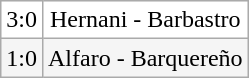<table class="wikitable">
<tr align=center bgcolor=white>
<td>3:0</td>
<td>Hernani - Barbastro</td>
</tr>
<tr align=center bgcolor=#F5F5F5>
<td>1:0</td>
<td>Alfaro - Barquereño</td>
</tr>
</table>
